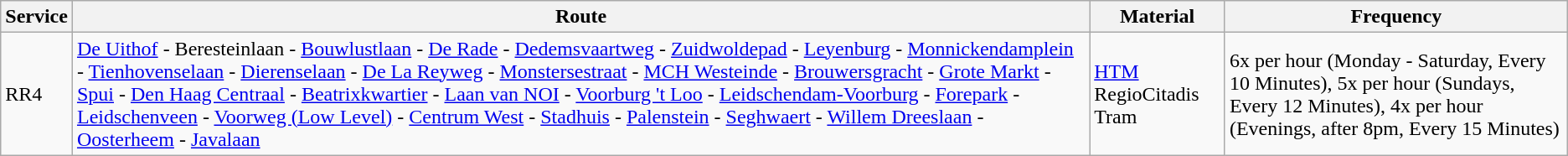<table class="wikitable vatop">
<tr>
<th>Service</th>
<th>Route</th>
<th>Material</th>
<th>Frequency</th>
</tr>
<tr>
<td>RR4</td>
<td><a href='#'>De Uithof</a> - Beresteinlaan - <a href='#'>Bouwlustlaan</a> - <a href='#'>De Rade</a> - <a href='#'>Dedemsvaartweg</a> - <a href='#'>Zuidwoldepad</a> - <a href='#'>Leyenburg</a> - <a href='#'>Monnickendamplein</a> - <a href='#'>Tienhovenselaan</a> - <a href='#'>Dierenselaan</a> - <a href='#'>De La Reyweg</a> - <a href='#'>Monstersestraat</a> - <a href='#'>MCH Westeinde</a> - <a href='#'>Brouwersgracht</a> - <a href='#'>Grote Markt</a> - <a href='#'>Spui</a> - <a href='#'>Den Haag Centraal</a> - <a href='#'>Beatrixkwartier</a> - <a href='#'>Laan van NOI</a> - <a href='#'>Voorburg 't Loo</a> - <a href='#'>Leidschendam-Voorburg</a> - <a href='#'>Forepark</a> - <a href='#'>Leidschenveen</a> - <a href='#'>Voorweg (Low Level)</a> - <a href='#'>Centrum West</a> - <a href='#'>Stadhuis</a> - <a href='#'>Palenstein</a> - <a href='#'>Seghwaert</a> - <a href='#'>Willem Dreeslaan</a> - <a href='#'>Oosterheem</a> - <a href='#'>Javalaan</a></td>
<td><a href='#'>HTM</a> RegioCitadis Tram</td>
<td>6x per hour (Monday - Saturday, Every 10 Minutes), 5x per hour (Sundays, Every 12 Minutes), 4x per hour (Evenings, after 8pm, Every 15 Minutes)</td>
</tr>
</table>
